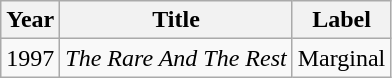<table class="wikitable">
<tr>
<th>Year</th>
<th>Title</th>
<th>Label</th>
</tr>
<tr>
<td>1997</td>
<td><em>The Rare And The Rest</em></td>
<td>Marginal</td>
</tr>
</table>
